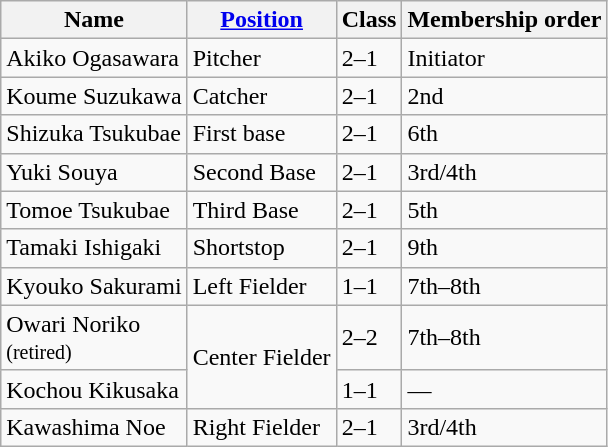<table class="wikitable">
<tr>
<th>Name</th>
<th><a href='#'>Position</a></th>
<th>Class</th>
<th>Membership order</th>
</tr>
<tr>
<td>Akiko Ogasawara</td>
<td>Pitcher</td>
<td>2–1</td>
<td>Initiator</td>
</tr>
<tr>
<td>Koume Suzukawa</td>
<td>Catcher</td>
<td>2–1</td>
<td>2nd</td>
</tr>
<tr>
<td>Shizuka Tsukubae</td>
<td>First base</td>
<td>2–1</td>
<td>6th</td>
</tr>
<tr>
<td>Yuki Souya</td>
<td>Second Base</td>
<td>2–1</td>
<td>3rd/4th</td>
</tr>
<tr>
<td>Tomoe Tsukubae</td>
<td>Third Base</td>
<td>2–1</td>
<td>5th</td>
</tr>
<tr>
<td>Tamaki Ishigaki</td>
<td>Shortstop</td>
<td>2–1</td>
<td>9th</td>
</tr>
<tr>
<td>Kyouko Sakurami</td>
<td>Left Fielder</td>
<td>1–1</td>
<td>7th–8th</td>
</tr>
<tr>
<td>Owari Noriko<br><small>(retired)</small></td>
<td rowspan="2">Center Fielder</td>
<td>2–2</td>
<td>7th–8th</td>
</tr>
<tr>
<td>Kochou Kikusaka</td>
<td>1–1</td>
<td>—</td>
</tr>
<tr>
<td>Kawashima Noe</td>
<td>Right Fielder</td>
<td>2–1</td>
<td>3rd/4th</td>
</tr>
</table>
